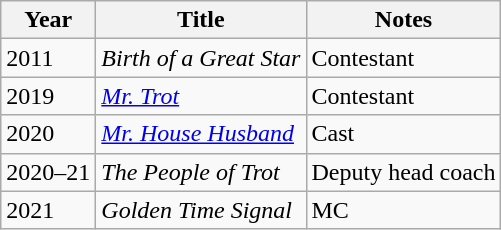<table class="wikitable">
<tr>
<th>Year</th>
<th>Title</th>
<th>Notes</th>
</tr>
<tr>
<td>2011</td>
<td><em>Birth of a Great Star</em></td>
<td>Contestant</td>
</tr>
<tr>
<td>2019</td>
<td><em><a href='#'>Mr. Trot</a></em></td>
<td>Contestant</td>
</tr>
<tr>
<td>2020</td>
<td><em><a href='#'>Mr. House Husband</a></em></td>
<td>Cast</td>
</tr>
<tr>
<td>2020–21</td>
<td><em>The People of Trot</em></td>
<td>Deputy head coach</td>
</tr>
<tr>
<td>2021</td>
<td><em>Golden Time Signal</em></td>
<td>MC</td>
</tr>
</table>
